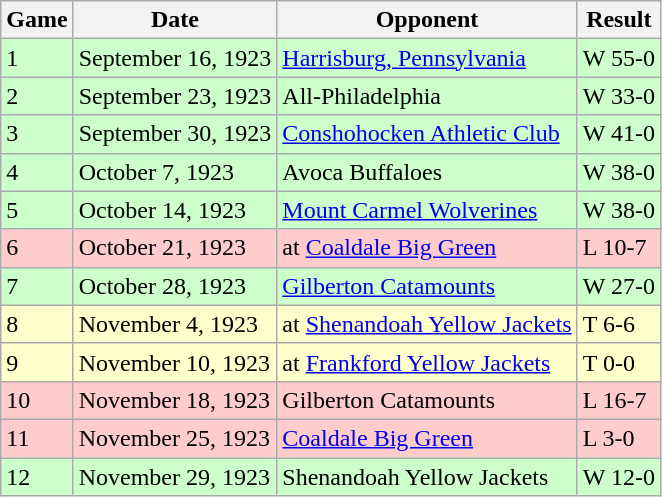<table class="wikitable">
<tr>
<th>Game</th>
<th>Date</th>
<th>Opponent</th>
<th>Result</th>
</tr>
<tr style="background:#cfc">
<td>1</td>
<td>September 16, 1923</td>
<td><a href='#'>Harrisburg, Pennsylvania</a></td>
<td>W 55-0</td>
</tr>
<tr style="background:#cfc">
<td>2</td>
<td>September 23, 1923</td>
<td>All-Philadelphia</td>
<td>W 33-0</td>
</tr>
<tr style="background:#cfc">
<td>3</td>
<td>September 30, 1923</td>
<td><a href='#'>Conshohocken Athletic Club</a></td>
<td>W 41-0</td>
</tr>
<tr style="background:#cfc">
<td>4</td>
<td>October 7, 1923</td>
<td>Avoca Buffaloes</td>
<td>W 38-0</td>
</tr>
<tr style="background:#cfc">
<td>5</td>
<td>October 14, 1923</td>
<td><a href='#'>Mount Carmel Wolverines</a></td>
<td>W 38-0</td>
</tr>
<tr style="background:#fcc">
<td>6</td>
<td>October 21, 1923</td>
<td>at <a href='#'>Coaldale Big Green</a></td>
<td>L 10-7</td>
</tr>
<tr style="background:#cfc">
<td>7</td>
<td>October 28, 1923</td>
<td><a href='#'>Gilberton Catamounts</a></td>
<td>W 27-0</td>
</tr>
<tr style="background:#ffc">
<td>8</td>
<td>November 4, 1923</td>
<td>at <a href='#'>Shenandoah Yellow Jackets</a></td>
<td>T 6-6</td>
</tr>
<tr style="background:#ffc">
<td>9</td>
<td>November 10, 1923</td>
<td>at <a href='#'>Frankford Yellow Jackets</a></td>
<td>T 0-0</td>
</tr>
<tr style="background:#fcc">
<td>10</td>
<td>November 18, 1923</td>
<td>Gilberton Catamounts</td>
<td>L 16-7</td>
</tr>
<tr style="background:#fcc">
<td>11</td>
<td>November 25, 1923</td>
<td><a href='#'>Coaldale Big Green</a></td>
<td>L 3-0</td>
</tr>
<tr style="background:#cfc">
<td>12</td>
<td>November 29, 1923</td>
<td>Shenandoah Yellow Jackets </td>
<td>W 12-0</td>
</tr>
</table>
